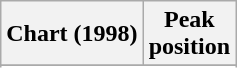<table class="wikitable sortable plainrowheaders" style="text-align:center">
<tr>
<th scope="col">Chart (1998)</th>
<th scope="col">Peak<br> position</th>
</tr>
<tr>
</tr>
<tr>
</tr>
</table>
